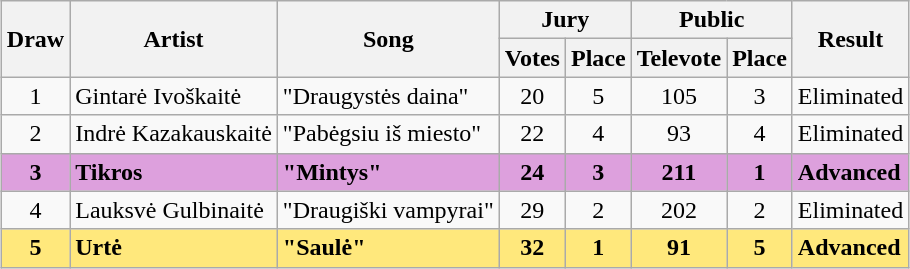<table class="sortable wikitable" style="margin: 1em auto 1em auto; text-align:center;">
<tr>
<th rowspan="2">Draw</th>
<th rowspan="2">Artist</th>
<th rowspan="2">Song</th>
<th colspan="2">Jury</th>
<th colspan="2">Public</th>
<th rowspan="2">Result</th>
</tr>
<tr>
<th>Votes</th>
<th>Place</th>
<th>Televote</th>
<th>Place</th>
</tr>
<tr>
<td>1</td>
<td align="left">Gintarė Ivoškaitė</td>
<td align="left">"Draugystės daina"</td>
<td>20</td>
<td>5</td>
<td>105</td>
<td>3</td>
<td align="left">Eliminated</td>
</tr>
<tr>
<td>2</td>
<td align="left">Indrė Kazakauskaitė</td>
<td align="left">"Pabėgsiu iš miesto"</td>
<td>22</td>
<td>4</td>
<td>93</td>
<td>4</td>
<td align="left">Eliminated</td>
</tr>
<tr style="font-weight:bold; background:#DDA0DD;">
<td>3</td>
<td align="left">Tikros</td>
<td align="left">"Mintys"</td>
<td>24</td>
<td>3</td>
<td>211</td>
<td>1</td>
<td align="left">Advanced</td>
</tr>
<tr>
<td>4</td>
<td align="left">Lauksvė Gulbinaitė</td>
<td align="left">"Draugiški vampyrai"</td>
<td>29</td>
<td>2</td>
<td>202</td>
<td>2</td>
<td align="left">Eliminated</td>
</tr>
<tr style="font-weight:bold; background:#ffe87c;">
<td>5</td>
<td align="left">Urtė</td>
<td align="left">"Saulė"</td>
<td>32</td>
<td>1</td>
<td>91</td>
<td>5</td>
<td align="left">Advanced</td>
</tr>
</table>
